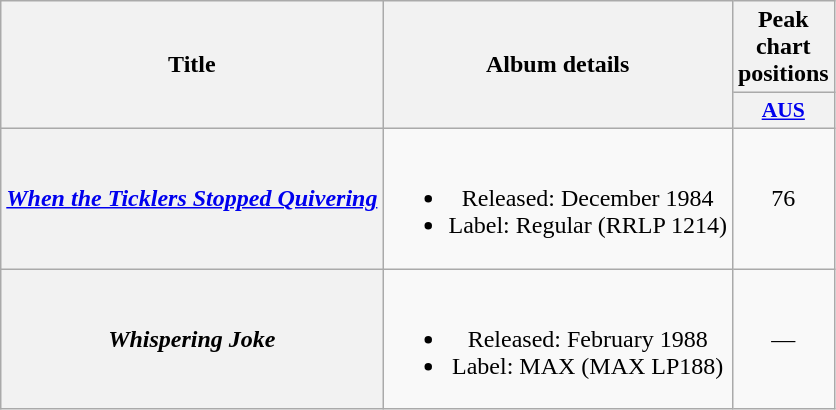<table class="wikitable plainrowheaders" style="text-align:center;" border="1">
<tr>
<th scope="col" rowspan="2">Title</th>
<th scope="col" rowspan="2">Album details</th>
<th scope="col" colspan="1">Peak chart positions</th>
</tr>
<tr>
<th scope="col" style="width:3em;font-size:90%;"><a href='#'>AUS</a><br></th>
</tr>
<tr>
<th scope="row"><em><a href='#'>When the Ticklers Stopped Quivering</a></em></th>
<td><br><ul><li>Released: December 1984</li><li>Label: Regular (RRLP 1214)</li></ul></td>
<td>76</td>
</tr>
<tr>
<th scope="row"><em>Whispering Joke</em></th>
<td><br><ul><li>Released: February 1988</li><li>Label: MAX (MAX LP188)</li></ul></td>
<td>—</td>
</tr>
</table>
